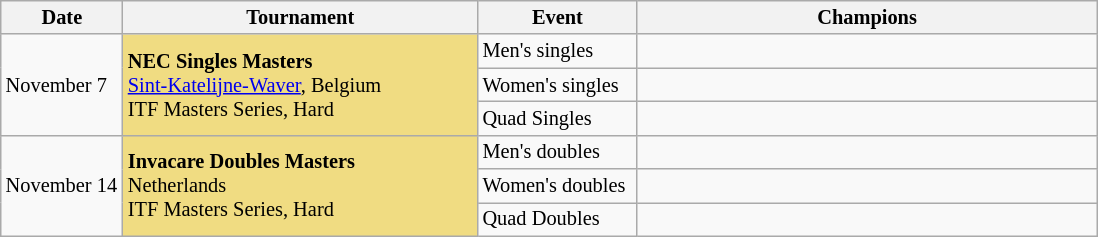<table class=wikitable style=font-size:85%>
<tr>
<th width=75>Date</th>
<th width=230>Tournament</th>
<th width=100>Event</th>
<th width=300>Champions</th>
</tr>
<tr>
<td rowspan=3>November 7</td>
<td bgcolor=#F0DC82 rowspan=3><strong>NEC Singles Masters</strong><br> <a href='#'>Sint-Katelijne-Waver</a>, Belgium<br>ITF Masters Series, Hard</td>
<td>Men's singles</td>
<td></td>
</tr>
<tr>
<td>Women's singles</td>
<td></td>
</tr>
<tr>
<td>Quad Singles</td>
<td></td>
</tr>
<tr>
<td rowspan=3>November 14</td>
<td bgcolor=#F0DC82 rowspan=3><strong>Invacare Doubles Masters</strong><br> Netherlands<br>ITF Masters Series, Hard</td>
<td>Men's doubles</td>
<td><br></td>
</tr>
<tr>
<td>Women's doubles</td>
<td><br></td>
</tr>
<tr>
<td>Quad Doubles</td>
<td><br></td>
</tr>
</table>
